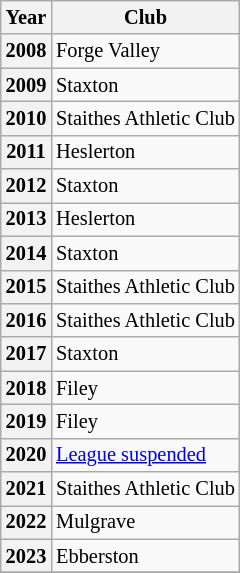<table class="wikitable" style="font-size:85%">
<tr>
<th>Year</th>
<th>Club</th>
</tr>
<tr>
<th scope="row">2008</th>
<td>Forge Valley</td>
</tr>
<tr>
<th scope="row">2009</th>
<td>Staxton</td>
</tr>
<tr>
<th scope="row">2010</th>
<td>Staithes Athletic Club</td>
</tr>
<tr>
<th scope="row">2011</th>
<td>Heslerton</td>
</tr>
<tr>
<th scope="row">2012</th>
<td>Staxton</td>
</tr>
<tr>
<th scope="row">2013</th>
<td>Heslerton</td>
</tr>
<tr>
<th scope="row">2014</th>
<td>Staxton</td>
</tr>
<tr>
<th scope="row">2015</th>
<td Staithes Athletic Club Cricket Club>Staithes Athletic Club</td>
</tr>
<tr>
<th scope="row">2016</th>
<td>Staithes Athletic Club</td>
</tr>
<tr>
<th scope="row">2017</th>
<td>Staxton</td>
</tr>
<tr>
<th scope="row">2018</th>
<td>Filey</td>
</tr>
<tr>
<th scope="row">2019</th>
<td>Filey</td>
</tr>
<tr>
<th scope="row">2020</th>
<td><a href='#'>League suspended</a></td>
</tr>
<tr>
<th scope="row">2021</th>
<td>Staithes Athletic Club</td>
</tr>
<tr>
<th scope="row">2022</th>
<td>Mulgrave</td>
</tr>
<tr>
<th scope="row">2023</th>
<td>Ebberston</td>
</tr>
<tr>
</tr>
</table>
